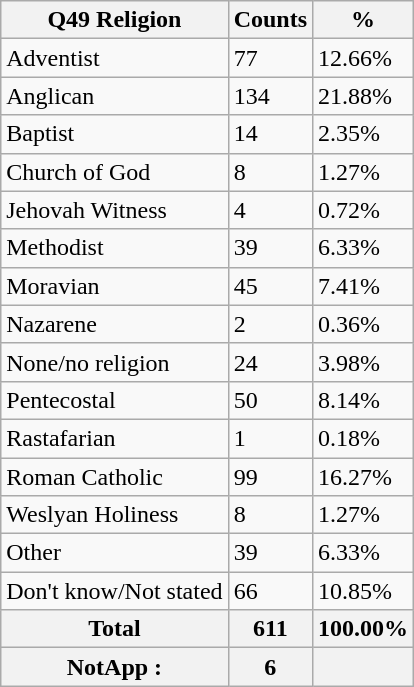<table class="wikitable sortable">
<tr>
<th>Q49 Religion</th>
<th>Counts</th>
<th>%</th>
</tr>
<tr>
<td>Adventist</td>
<td>77</td>
<td>12.66%</td>
</tr>
<tr>
<td>Anglican</td>
<td>134</td>
<td>21.88%</td>
</tr>
<tr>
<td>Baptist</td>
<td>14</td>
<td>2.35%</td>
</tr>
<tr>
<td>Church of God</td>
<td>8</td>
<td>1.27%</td>
</tr>
<tr>
<td>Jehovah Witness</td>
<td>4</td>
<td>0.72%</td>
</tr>
<tr>
<td>Methodist</td>
<td>39</td>
<td>6.33%</td>
</tr>
<tr>
<td>Moravian</td>
<td>45</td>
<td>7.41%</td>
</tr>
<tr>
<td>Nazarene</td>
<td>2</td>
<td>0.36%</td>
</tr>
<tr>
<td>None/no religion</td>
<td>24</td>
<td>3.98%</td>
</tr>
<tr>
<td>Pentecostal</td>
<td>50</td>
<td>8.14%</td>
</tr>
<tr>
<td>Rastafarian</td>
<td>1</td>
<td>0.18%</td>
</tr>
<tr>
<td>Roman Catholic</td>
<td>99</td>
<td>16.27%</td>
</tr>
<tr>
<td>Weslyan Holiness</td>
<td>8</td>
<td>1.27%</td>
</tr>
<tr>
<td>Other</td>
<td>39</td>
<td>6.33%</td>
</tr>
<tr>
<td>Don't know/Not stated</td>
<td>66</td>
<td>10.85%</td>
</tr>
<tr>
<th>Total</th>
<th>611</th>
<th>100.00%</th>
</tr>
<tr>
<th>NotApp :</th>
<th>6</th>
<th></th>
</tr>
</table>
